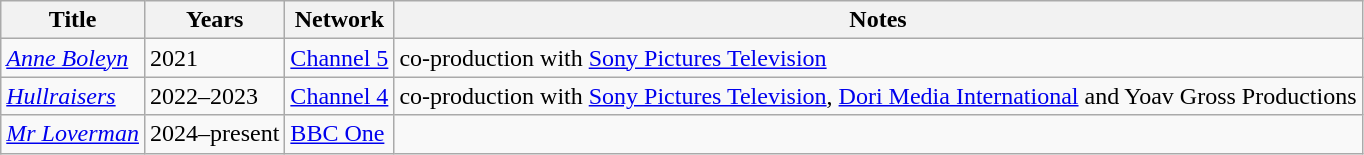<table class="wikitable sortable">
<tr>
<th>Title</th>
<th>Years</th>
<th>Network</th>
<th>Notes</th>
</tr>
<tr>
<td><em><a href='#'>Anne Boleyn</a></em></td>
<td>2021</td>
<td><a href='#'>Channel 5</a></td>
<td>co-production with <a href='#'>Sony Pictures Television</a></td>
</tr>
<tr>
<td><em><a href='#'>Hullraisers</a></em></td>
<td>2022–2023</td>
<td><a href='#'>Channel 4</a></td>
<td>co-production with <a href='#'>Sony Pictures Television</a>, <a href='#'>Dori Media International</a> and Yoav Gross Productions</td>
</tr>
<tr>
<td><em><a href='#'>Mr Loverman</a></em></td>
<td>2024–present</td>
<td><a href='#'>BBC One</a></td>
<td></td>
</tr>
</table>
